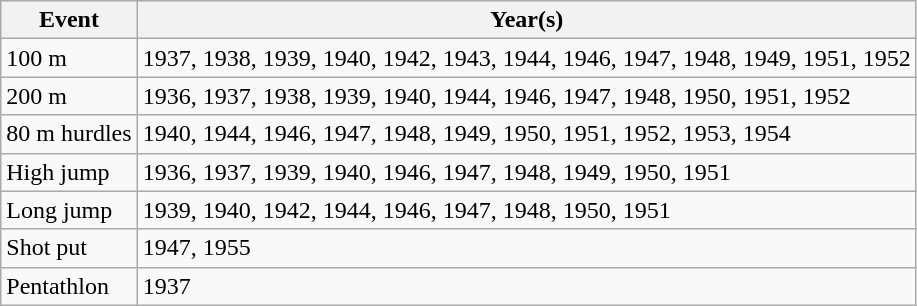<table class="wikitable">
<tr>
<th>Event</th>
<th>Year(s)</th>
</tr>
<tr>
<td>100 m</td>
<td>1937, 1938, 1939, 1940, 1942, 1943, 1944, 1946, 1947, 1948, 1949, 1951, 1952</td>
</tr>
<tr>
<td>200 m</td>
<td>1936, 1937, 1938, 1939, 1940, 1944, 1946, 1947, 1948, 1950, 1951, 1952</td>
</tr>
<tr>
<td>80 m hurdles</td>
<td>1940, 1944, 1946, 1947, 1948, 1949, 1950, 1951, 1952, 1953, 1954</td>
</tr>
<tr>
<td>High jump</td>
<td>1936, 1937, 1939, 1940, 1946, 1947, 1948, 1949, 1950, 1951</td>
</tr>
<tr>
<td>Long jump</td>
<td>1939, 1940, 1942, 1944, 1946, 1947, 1948, 1950, 1951</td>
</tr>
<tr>
<td>Shot put</td>
<td>1947, 1955</td>
</tr>
<tr>
<td>Pentathlon</td>
<td>1937</td>
</tr>
</table>
